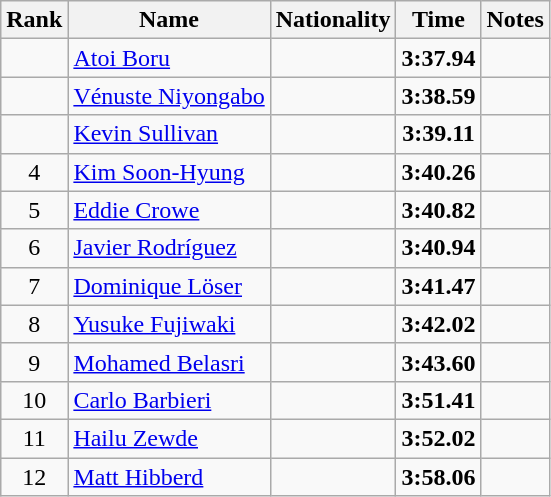<table class="wikitable sortable" style="text-align:center">
<tr>
<th>Rank</th>
<th>Name</th>
<th>Nationality</th>
<th>Time</th>
<th>Notes</th>
</tr>
<tr>
<td></td>
<td align=left><a href='#'>Atoi Boru</a></td>
<td align=left></td>
<td><strong>3:37.94</strong></td>
<td></td>
</tr>
<tr>
<td></td>
<td align=left><a href='#'>Vénuste Niyongabo</a></td>
<td align=left></td>
<td><strong>3:38.59</strong></td>
<td></td>
</tr>
<tr>
<td></td>
<td align=left><a href='#'>Kevin Sullivan</a></td>
<td align=left></td>
<td><strong>3:39.11</strong></td>
<td></td>
</tr>
<tr>
<td>4</td>
<td align=left><a href='#'>Kim Soon-Hyung</a></td>
<td align=left></td>
<td><strong>3:40.26</strong></td>
<td></td>
</tr>
<tr>
<td>5</td>
<td align=left><a href='#'>Eddie Crowe</a></td>
<td align=left></td>
<td><strong>3:40.82</strong></td>
<td></td>
</tr>
<tr>
<td>6</td>
<td align=left><a href='#'>Javier Rodríguez</a></td>
<td align=left></td>
<td><strong>3:40.94</strong></td>
<td></td>
</tr>
<tr>
<td>7</td>
<td align=left><a href='#'>Dominique Löser</a></td>
<td align=left></td>
<td><strong>3:41.47</strong></td>
<td></td>
</tr>
<tr>
<td>8</td>
<td align=left><a href='#'>Yusuke Fujiwaki</a></td>
<td align=left></td>
<td><strong>3:42.02</strong></td>
<td></td>
</tr>
<tr>
<td>9</td>
<td align=left><a href='#'>Mohamed Belasri</a></td>
<td align=left></td>
<td><strong>3:43.60</strong></td>
<td></td>
</tr>
<tr>
<td>10</td>
<td align=left><a href='#'>Carlo Barbieri</a></td>
<td align=left></td>
<td><strong>3:51.41</strong></td>
<td></td>
</tr>
<tr>
<td>11</td>
<td align=left><a href='#'>Hailu Zewde</a></td>
<td align=left></td>
<td><strong>3:52.02</strong></td>
<td></td>
</tr>
<tr>
<td>12</td>
<td align=left><a href='#'>Matt Hibberd</a></td>
<td align=left></td>
<td><strong>3:58.06</strong></td>
<td></td>
</tr>
</table>
